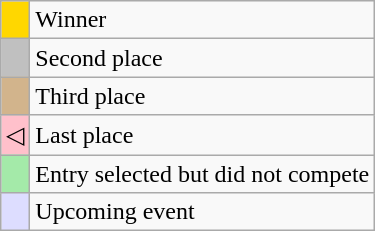<table class="sortable wikitable plainrowheaders">
<tr>
<td style="background-color:gold"></td>
<td>Winner</td>
</tr>
<tr>
<td style="background-color:silver"></td>
<td>Second place</td>
</tr>
<tr>
<td style="background-color:tan"></td>
<td>Third place</td>
</tr>
<tr>
<td style="background-color:pink">◁</td>
<td>Last place</td>
</tr>
<tr>
<td style="background-color:#A4EAA9"></td>
<td>Entry selected but did not compete</td>
</tr>
<tr>
<td style="text-align:center; background-color:#DDF;"></td>
<td>Upcoming event</td>
</tr>
</table>
